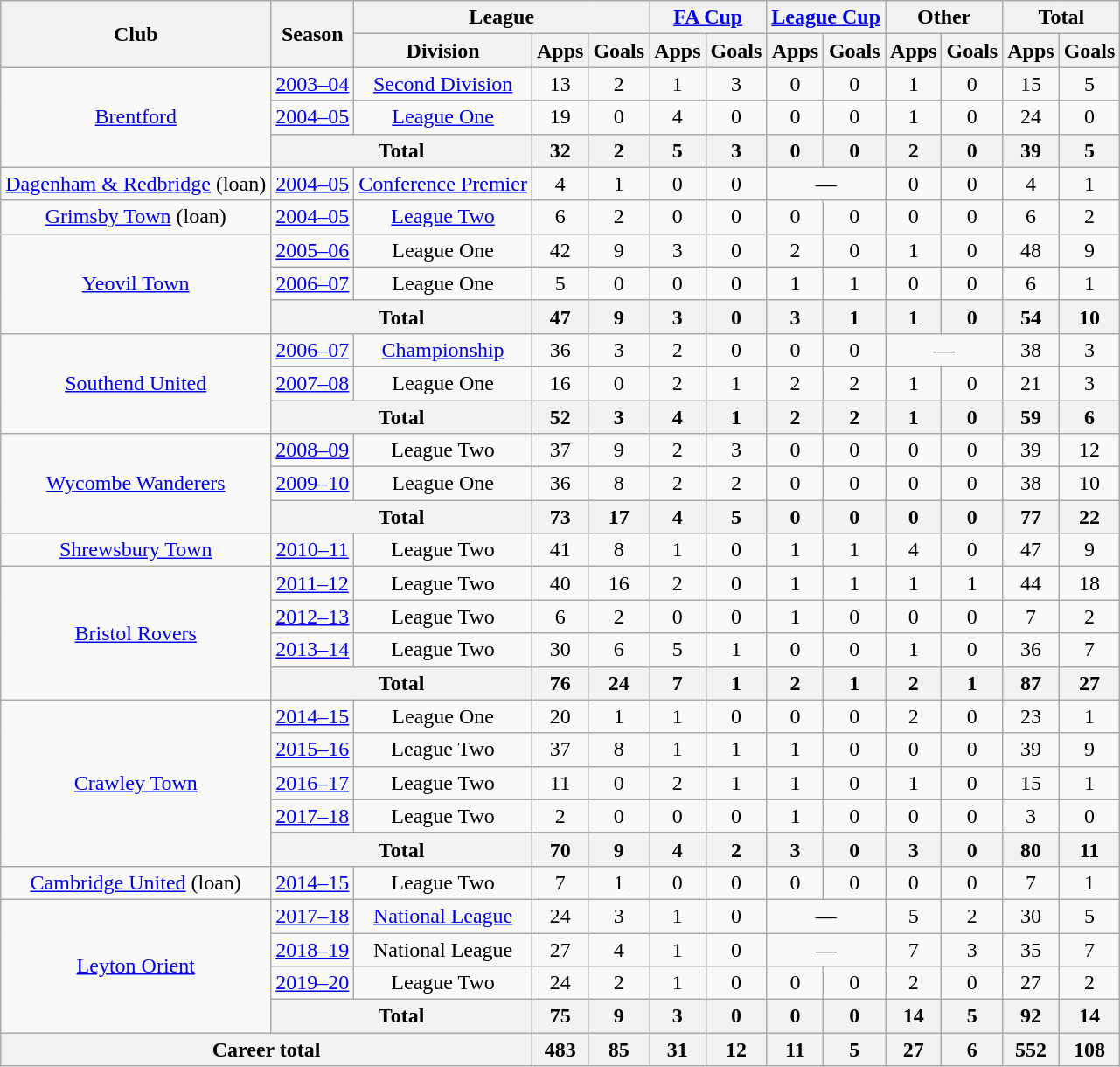<table class="wikitable" style="text-align: center">
<tr>
<th rowspan="2">Club</th>
<th rowspan="2">Season</th>
<th colspan="3">League</th>
<th colspan="2"><a href='#'>FA Cup</a></th>
<th colspan="2"><a href='#'>League Cup</a></th>
<th colspan="2">Other</th>
<th colspan="2">Total</th>
</tr>
<tr>
<th>Division</th>
<th>Apps</th>
<th>Goals</th>
<th>Apps</th>
<th>Goals</th>
<th>Apps</th>
<th>Goals</th>
<th>Apps</th>
<th>Goals</th>
<th>Apps</th>
<th>Goals</th>
</tr>
<tr>
<td rowspan="3" valign="center"><a href='#'>Brentford</a></td>
<td><a href='#'>2003–04</a></td>
<td><a href='#'>Second Division</a></td>
<td>13</td>
<td>2</td>
<td>1</td>
<td>3</td>
<td>0</td>
<td>0</td>
<td>1</td>
<td>0</td>
<td>15</td>
<td>5</td>
</tr>
<tr>
<td><a href='#'>2004–05</a></td>
<td><a href='#'>League One</a></td>
<td>19</td>
<td>0</td>
<td>4</td>
<td>0</td>
<td>0</td>
<td>0</td>
<td>1</td>
<td>0</td>
<td>24</td>
<td>0</td>
</tr>
<tr>
<th colspan="2">Total</th>
<th>32</th>
<th>2</th>
<th>5</th>
<th>3</th>
<th>0</th>
<th>0</th>
<th>2</th>
<th>0</th>
<th>39</th>
<th>5</th>
</tr>
<tr>
<td rowspan="1" valign="center"><a href='#'>Dagenham & Redbridge</a> (loan)</td>
<td><a href='#'>2004–05</a></td>
<td><a href='#'>Conference Premier</a></td>
<td>4</td>
<td>1</td>
<td>0</td>
<td>0</td>
<td colspan="2">—</td>
<td>0</td>
<td>0</td>
<td>4</td>
<td>1</td>
</tr>
<tr>
<td rowspan="1" valign="center"><a href='#'>Grimsby Town</a> (loan)</td>
<td><a href='#'>2004–05</a></td>
<td><a href='#'>League Two</a></td>
<td>6</td>
<td>2</td>
<td>0</td>
<td>0</td>
<td>0</td>
<td>0</td>
<td>0</td>
<td>0</td>
<td>6</td>
<td>2</td>
</tr>
<tr>
<td rowspan="3" valign="center"><a href='#'>Yeovil Town</a></td>
<td><a href='#'>2005–06</a></td>
<td>League One</td>
<td>42</td>
<td>9</td>
<td>3</td>
<td>0</td>
<td>2</td>
<td>0</td>
<td>1</td>
<td>0</td>
<td>48</td>
<td>9</td>
</tr>
<tr>
<td><a href='#'>2006–07</a></td>
<td>League One</td>
<td>5</td>
<td>0</td>
<td>0</td>
<td>0</td>
<td>1</td>
<td>1</td>
<td>0</td>
<td>0</td>
<td>6</td>
<td>1</td>
</tr>
<tr>
<th colspan="2">Total</th>
<th>47</th>
<th>9</th>
<th>3</th>
<th>0</th>
<th>3</th>
<th>1</th>
<th>1</th>
<th>0</th>
<th>54</th>
<th>10</th>
</tr>
<tr>
<td rowspan="3" valign="center"><a href='#'>Southend United</a></td>
<td><a href='#'>2006–07</a></td>
<td><a href='#'>Championship</a></td>
<td>36</td>
<td>3</td>
<td>2</td>
<td>0</td>
<td>0</td>
<td>0</td>
<td colspan="2">—</td>
<td>38</td>
<td>3</td>
</tr>
<tr>
<td><a href='#'>2007–08</a></td>
<td>League One</td>
<td>16</td>
<td>0</td>
<td>2</td>
<td>1</td>
<td>2</td>
<td>2</td>
<td>1</td>
<td>0</td>
<td>21</td>
<td>3</td>
</tr>
<tr>
<th colspan="2">Total</th>
<th>52</th>
<th>3</th>
<th>4</th>
<th>1</th>
<th>2</th>
<th>2</th>
<th>1</th>
<th>0</th>
<th>59</th>
<th>6</th>
</tr>
<tr>
<td rowspan="3" valign="center"><a href='#'>Wycombe Wanderers</a></td>
<td><a href='#'>2008–09</a></td>
<td>League Two</td>
<td>37</td>
<td>9</td>
<td>2</td>
<td>3</td>
<td>0</td>
<td>0</td>
<td>0</td>
<td>0</td>
<td>39</td>
<td>12</td>
</tr>
<tr>
<td><a href='#'>2009–10</a></td>
<td>League One</td>
<td>36</td>
<td>8</td>
<td>2</td>
<td>2</td>
<td>0</td>
<td>0</td>
<td>0</td>
<td>0</td>
<td>38</td>
<td>10</td>
</tr>
<tr>
<th colspan="2">Total</th>
<th>73</th>
<th>17</th>
<th>4</th>
<th>5</th>
<th>0</th>
<th>0</th>
<th>0</th>
<th>0</th>
<th>77</th>
<th>22</th>
</tr>
<tr>
<td rowspan="1" valign="center"><a href='#'>Shrewsbury Town</a></td>
<td><a href='#'>2010–11</a></td>
<td>League Two</td>
<td>41</td>
<td>8</td>
<td>1</td>
<td>0</td>
<td>1</td>
<td>1</td>
<td>4</td>
<td>0</td>
<td>47</td>
<td>9</td>
</tr>
<tr>
<td rowspan="4" valign="center"><a href='#'>Bristol Rovers</a></td>
<td><a href='#'>2011–12</a></td>
<td>League Two</td>
<td>40</td>
<td>16</td>
<td>2</td>
<td>0</td>
<td>1</td>
<td>1</td>
<td>1</td>
<td>1</td>
<td>44</td>
<td>18</td>
</tr>
<tr>
<td><a href='#'>2012–13</a></td>
<td>League Two</td>
<td>6</td>
<td>2</td>
<td>0</td>
<td>0</td>
<td>1</td>
<td>0</td>
<td>0</td>
<td>0</td>
<td>7</td>
<td>2</td>
</tr>
<tr>
<td><a href='#'>2013–14</a></td>
<td>League Two</td>
<td>30</td>
<td>6</td>
<td>5</td>
<td>1</td>
<td>0</td>
<td>0</td>
<td>1</td>
<td>0</td>
<td>36</td>
<td>7</td>
</tr>
<tr>
<th colspan="2">Total</th>
<th>76</th>
<th>24</th>
<th>7</th>
<th>1</th>
<th>2</th>
<th>1</th>
<th>2</th>
<th>1</th>
<th>87</th>
<th>27</th>
</tr>
<tr>
<td rowspan="5" valign="center"><a href='#'>Crawley Town</a></td>
<td><a href='#'>2014–15</a></td>
<td>League One</td>
<td>20</td>
<td>1</td>
<td>1</td>
<td>0</td>
<td>0</td>
<td>0</td>
<td>2</td>
<td>0</td>
<td>23</td>
<td>1</td>
</tr>
<tr>
<td><a href='#'>2015–16</a></td>
<td>League Two</td>
<td>37</td>
<td>8</td>
<td>1</td>
<td>1</td>
<td>1</td>
<td>0</td>
<td>0</td>
<td>0</td>
<td>39</td>
<td>9</td>
</tr>
<tr>
<td><a href='#'>2016–17</a></td>
<td>League Two</td>
<td>11</td>
<td>0</td>
<td>2</td>
<td>1</td>
<td>1</td>
<td>0</td>
<td>1</td>
<td>0</td>
<td>15</td>
<td>1</td>
</tr>
<tr>
<td><a href='#'>2017–18</a></td>
<td>League Two</td>
<td>2</td>
<td>0</td>
<td>0</td>
<td>0</td>
<td>1</td>
<td>0</td>
<td>0</td>
<td>0</td>
<td>3</td>
<td>0</td>
</tr>
<tr>
<th colspan="2">Total</th>
<th>70</th>
<th>9</th>
<th>4</th>
<th>2</th>
<th>3</th>
<th>0</th>
<th>3</th>
<th>0</th>
<th>80</th>
<th>11</th>
</tr>
<tr>
<td rowspan="1" valign="center"><a href='#'>Cambridge United</a> (loan)</td>
<td><a href='#'>2014–15</a></td>
<td>League Two</td>
<td>7</td>
<td>1</td>
<td>0</td>
<td>0</td>
<td>0</td>
<td>0</td>
<td>0</td>
<td>0</td>
<td>7</td>
<td>1</td>
</tr>
<tr>
<td rowspan="4"><a href='#'>Leyton Orient</a></td>
<td><a href='#'>2017–18</a></td>
<td><a href='#'>National League</a></td>
<td>24</td>
<td>3</td>
<td>1</td>
<td>0</td>
<td colspan="2">—</td>
<td>5</td>
<td>2</td>
<td>30</td>
<td>5</td>
</tr>
<tr>
<td><a href='#'>2018–19</a></td>
<td>National League</td>
<td>27</td>
<td>4</td>
<td>1</td>
<td>0</td>
<td colspan="2">—</td>
<td>7</td>
<td>3</td>
<td>35</td>
<td>7</td>
</tr>
<tr>
<td><a href='#'>2019–20</a></td>
<td>League Two</td>
<td>24</td>
<td>2</td>
<td>1</td>
<td>0</td>
<td>0</td>
<td>0</td>
<td>2</td>
<td>0</td>
<td>27</td>
<td>2</td>
</tr>
<tr>
<th colspan="2">Total</th>
<th>75</th>
<th>9</th>
<th>3</th>
<th>0</th>
<th>0</th>
<th>0</th>
<th>14</th>
<th>5</th>
<th>92</th>
<th>14</th>
</tr>
<tr>
<th colspan="3">Career total</th>
<th>483</th>
<th>85</th>
<th>31</th>
<th>12</th>
<th>11</th>
<th>5</th>
<th>27</th>
<th>6</th>
<th>552</th>
<th>108</th>
</tr>
</table>
